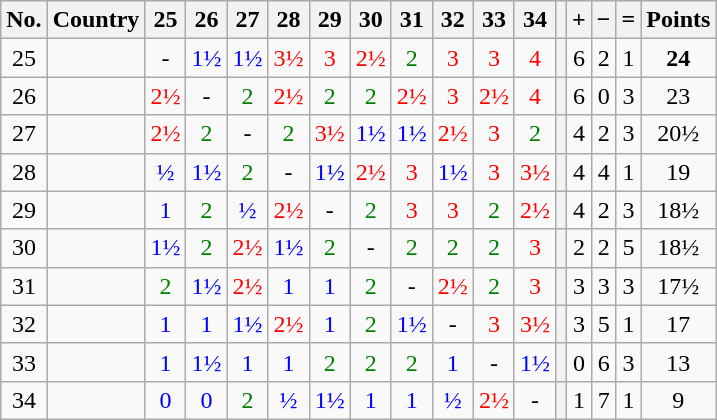<table class="wikitable" style="text-align:center">
<tr>
<th>No.</th>
<th>Country</th>
<th>25</th>
<th>26</th>
<th>27</th>
<th>28</th>
<th>29</th>
<th>30</th>
<th>31</th>
<th>32</th>
<th>33</th>
<th>34</th>
<th></th>
<th>+</th>
<th>−</th>
<th>=</th>
<th>Points</th>
</tr>
<tr>
<td>25</td>
<td style="text-align: left"></td>
<td>-</td>
<td style="color: blue;">1½</td>
<td style="color: blue;">1½</td>
<td style="color: red;">3½</td>
<td style="color: red;">3</td>
<td style="color: red;">2½</td>
<td style="color: green">2</td>
<td style="color: red;">3</td>
<td style="color: red;">3</td>
<td style="color: red;">4</td>
<th></th>
<td>6</td>
<td>2</td>
<td>1</td>
<td><strong>24</strong></td>
</tr>
<tr>
<td>26</td>
<td style="text-align: left"></td>
<td style="color: red;">2½</td>
<td>-</td>
<td style="color: green">2</td>
<td style="color: red;">2½</td>
<td style="color: green">2</td>
<td style="color: green">2</td>
<td style="color: red;">2½</td>
<td style="color: red;">3</td>
<td style="color: red;">2½</td>
<td style="color: red;">4</td>
<th></th>
<td>6</td>
<td>0</td>
<td>3</td>
<td>23</td>
</tr>
<tr>
<td>27</td>
<td style="text-align: left"></td>
<td style="color: red;">2½</td>
<td style="color: green">2</td>
<td>-</td>
<td style="color: green">2</td>
<td style="color: red;">3½</td>
<td style="color: blue;">1½</td>
<td style="color: blue;">1½</td>
<td style="color: red;">2½</td>
<td style="color: red;">3</td>
<td style="color: green">2</td>
<th></th>
<td>4</td>
<td>2</td>
<td>3</td>
<td>20½</td>
</tr>
<tr>
<td>28</td>
<td style="text-align: left"></td>
<td style="color: blue;">½</td>
<td style="color: blue;">1½</td>
<td style="color: green">2</td>
<td>-</td>
<td style="color: blue;">1½</td>
<td style="color: red;">2½</td>
<td style="color: red;">3</td>
<td style="color: blue;">1½</td>
<td style="color: red;">3</td>
<td style="color: red;">3½</td>
<th></th>
<td>4</td>
<td>4</td>
<td>1</td>
<td>19</td>
</tr>
<tr>
<td>29</td>
<td style="text-align: left"></td>
<td style="color: blue;">1</td>
<td style="color: green">2</td>
<td style="color: blue;">½</td>
<td style="color: red;">2½</td>
<td>-</td>
<td style="color: green">2</td>
<td style="color: red;">3</td>
<td style="color: red;">3</td>
<td style="color: green">2</td>
<td style="color: red;">2½</td>
<th></th>
<td>4</td>
<td>2</td>
<td>3</td>
<td>18½</td>
</tr>
<tr>
<td>30</td>
<td style="text-align: left"></td>
<td style="color: blue;">1½</td>
<td style="color: green">2</td>
<td style="color: red;">2½</td>
<td style="color: blue;">1½</td>
<td style="color: green">2</td>
<td>-</td>
<td style="color: green">2</td>
<td style="color: green">2</td>
<td style="color: green">2</td>
<td style="color: red;">3</td>
<th></th>
<td>2</td>
<td>2</td>
<td>5</td>
<td>18½</td>
</tr>
<tr>
<td>31</td>
<td style="text-align: left"></td>
<td style="color: green">2</td>
<td style="color: blue;">1½</td>
<td style="color: red;">2½</td>
<td style="color: blue;">1</td>
<td style="color: blue;">1</td>
<td style="color: green">2</td>
<td>-</td>
<td style="color: red;">2½</td>
<td style="color: green">2</td>
<td style="color: red;">3</td>
<th></th>
<td>3</td>
<td>3</td>
<td>3</td>
<td>17½</td>
</tr>
<tr>
<td>32</td>
<td style="text-align: left"></td>
<td style="color: blue;">1</td>
<td style="color: blue;">1</td>
<td style="color: blue;">1½</td>
<td style="color: red;">2½</td>
<td style="color: blue;">1</td>
<td style="color: green">2</td>
<td style="color: blue;">1½</td>
<td>-</td>
<td style="color: red;">3</td>
<td style="color: red;">3½</td>
<th></th>
<td>3</td>
<td>5</td>
<td>1</td>
<td>17</td>
</tr>
<tr>
<td>33</td>
<td style="text-align: left"></td>
<td style="color: blue;">1</td>
<td style="color: blue;">1½</td>
<td style="color: blue;">1</td>
<td style="color: blue;">1</td>
<td style="color: green">2</td>
<td style="color: green">2</td>
<td style="color: green">2</td>
<td style="color: blue;">1</td>
<td>-</td>
<td style="color: blue;">1½</td>
<th></th>
<td>0</td>
<td>6</td>
<td>3</td>
<td>13</td>
</tr>
<tr>
<td>34</td>
<td style="text-align: left"></td>
<td style="color: blue;">0</td>
<td style="color: blue;">0</td>
<td style="color: green">2</td>
<td style="color: blue;">½</td>
<td style="color: blue;">1½</td>
<td style="color: blue;">1</td>
<td style="color: blue;">1</td>
<td style="color: blue;">½</td>
<td style="color: red;">2½</td>
<td>-</td>
<th></th>
<td>1</td>
<td>7</td>
<td>1</td>
<td>9</td>
</tr>
</table>
